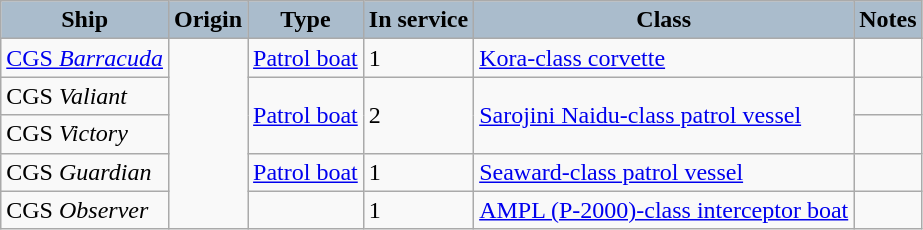<table class="wikitable">
<tr>
<th style="text-align:center; background:#aabccc;">Ship</th>
<th style="text-align: center; background:#aabccc;">Origin</th>
<th style="text-align:l center; background:#aabccc;">Type</th>
<th style="text-align:l center; background:#aabccc;">In service</th>
<th style="text-align: center; background:#aabccc;">Class</th>
<th style="text-align: center; background:#aabccc;">Notes</th>
</tr>
<tr>
<td><a href='#'>CGS <em>Barracuda</em></a></td>
<td rowspan="5"></td>
<td><a href='#'>Patrol boat</a></td>
<td>1</td>
<td><a href='#'>Kora-class corvette</a></td>
<td></td>
</tr>
<tr>
<td>CGS <em>Valiant</em></td>
<td rowspan="2"><a href='#'>Patrol boat</a></td>
<td rowspan="2">2</td>
<td rowspan="2"><a href='#'>Sarojini Naidu-class patrol vessel</a></td>
<td></td>
</tr>
<tr>
<td>CGS <em>Victory</em></td>
<td></td>
</tr>
<tr>
<td>CGS <em>Guardian</em></td>
<td><a href='#'>Patrol boat</a></td>
<td>1</td>
<td><a href='#'>Seaward-class patrol vessel</a></td>
<td></td>
</tr>
<tr>
<td>CGS <em>Observer</em></td>
<td></td>
<td>1</td>
<td><a href='#'>AMPL (P-2000)-class interceptor boat</a></td>
<td></td>
</tr>
</table>
